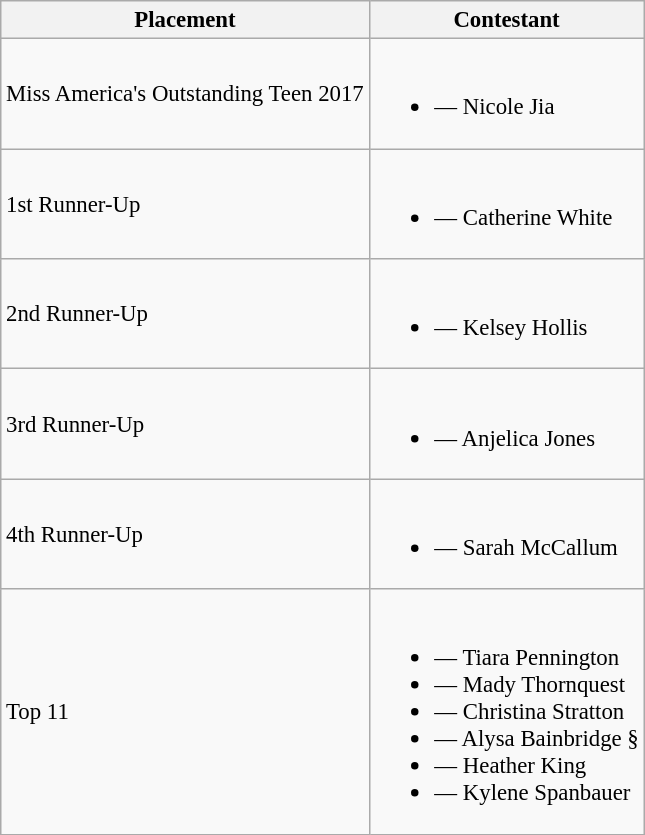<table class="wikitable sortable" style="font-size: 95%;">
<tr>
<th>Placement</th>
<th>Contestant</th>
</tr>
<tr>
<td>Miss America's Outstanding Teen 2017</td>
<td><br><ul><li> — Nicole Jia</li></ul></td>
</tr>
<tr>
<td>1st Runner-Up</td>
<td><br><ul><li> — Catherine White</li></ul></td>
</tr>
<tr>
<td>2nd Runner-Up</td>
<td><br><ul><li> — Kelsey Hollis</li></ul></td>
</tr>
<tr>
<td>3rd Runner-Up</td>
<td><br><ul><li> — Anjelica Jones</li></ul></td>
</tr>
<tr>
<td>4th Runner-Up</td>
<td><br><ul><li> — Sarah McCallum</li></ul></td>
</tr>
<tr>
<td>Top 11</td>
<td><br><ul><li> — Tiara Pennington</li><li> — Mady Thornquest</li><li> — Christina Stratton</li><li> — Alysa Bainbridge §</li><li> — Heather King</li><li> — Kylene Spanbauer</li></ul></td>
</tr>
</table>
